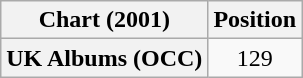<table class="wikitable plainrowheaders" style="text-align:center;">
<tr>
<th scope="column">Chart (2001)</th>
<th scope="column">Position</th>
</tr>
<tr>
<th scope="row">UK Albums (OCC)</th>
<td>129</td>
</tr>
</table>
